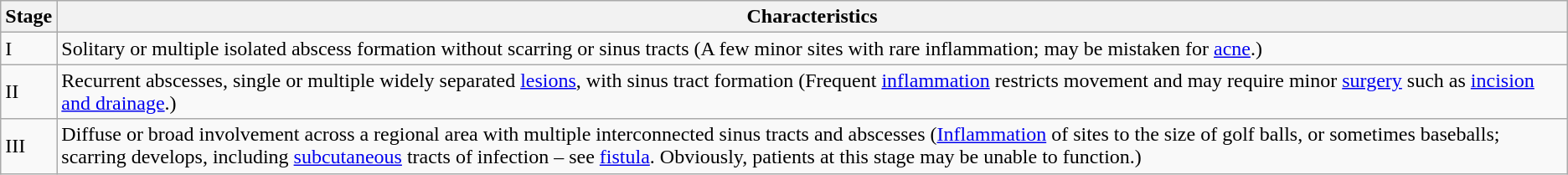<table class="wikitable">
<tr>
<th>Stage</th>
<th>Characteristics</th>
</tr>
<tr>
<td>I</td>
<td>Solitary or multiple isolated abscess formation without scarring or sinus tracts (A few minor sites with rare inflammation; may be mistaken for <a href='#'>acne</a>.)</td>
</tr>
<tr>
<td>II</td>
<td>Recurrent abscesses, single or multiple widely separated <a href='#'>lesions</a>, with sinus tract formation  (Frequent <a href='#'>inflammation</a> restricts movement and may require minor <a href='#'>surgery</a> such as <a href='#'>incision and drainage</a>.)</td>
</tr>
<tr>
<td>III</td>
<td>Diffuse or broad involvement across a regional area with multiple interconnected sinus tracts and abscesses  (<a href='#'>Inflammation</a> of sites to the size of golf balls, or sometimes baseballs; scarring develops, including <a href='#'>subcutaneous</a> tracts of infection – see <a href='#'>fistula</a>.  Obviously, patients at this stage may be unable to function.)</td>
</tr>
</table>
